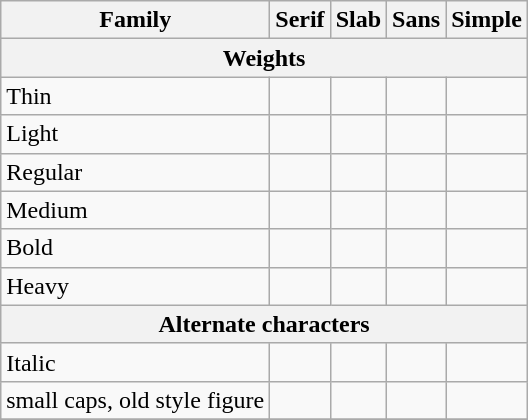<table class="wikitable">
<tr>
<th>Family</th>
<th>Serif</th>
<th>Slab</th>
<th>Sans</th>
<th>Simple</th>
</tr>
<tr>
<th colspan=5>Weights</th>
</tr>
<tr>
<td>Thin</td>
<td></td>
<td></td>
<td></td>
<td></td>
</tr>
<tr>
<td>Light</td>
<td></td>
<td></td>
<td></td>
<td></td>
</tr>
<tr>
<td>Regular</td>
<td></td>
<td></td>
<td></td>
<td></td>
</tr>
<tr>
<td>Medium</td>
<td></td>
<td></td>
<td></td>
<td></td>
</tr>
<tr>
<td>Bold</td>
<td></td>
<td></td>
<td></td>
<td></td>
</tr>
<tr>
<td>Heavy</td>
<td></td>
<td></td>
<td></td>
<td></td>
</tr>
<tr>
<th colspan=5>Alternate characters</th>
</tr>
<tr>
<td>Italic</td>
<td></td>
<td></td>
<td></td>
<td></td>
</tr>
<tr>
<td>small caps, old style figure</td>
<td></td>
<td></td>
<td></td>
<td></td>
</tr>
<tr>
</tr>
</table>
